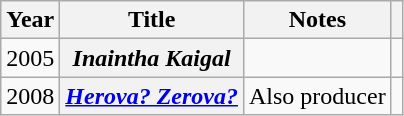<table class="wikitable plainrowheaders sortable" style="margin-right: 0;">
<tr>
<th scope="col">Year</th>
<th scope="col">Title</th>
<th scope="col" class="unsortable">Notes</th>
<th scope="col" class="unsortable"></th>
</tr>
<tr>
<td>2005</td>
<th scope="row"><em>Inaintha Kaigal</em></th>
<td></td>
<td style="text-align: center;"></td>
</tr>
<tr>
<td>2008</td>
<th scope="row"><em><a href='#'>Herova? Zerova?</a></em></th>
<td>Also producer</td>
<td style="text-align: center;"></td>
</tr>
</table>
